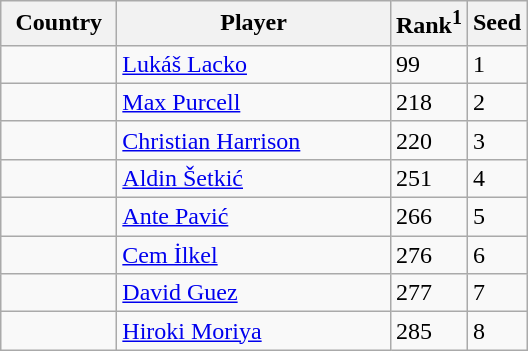<table class="sortable wikitable">
<tr>
<th width="70">Country</th>
<th width="175">Player</th>
<th>Rank<sup>1</sup></th>
<th>Seed</th>
</tr>
<tr>
<td></td>
<td><a href='#'>Lukáš Lacko</a></td>
<td>99</td>
<td>1</td>
</tr>
<tr>
<td></td>
<td><a href='#'>Max Purcell</a></td>
<td>218</td>
<td>2</td>
</tr>
<tr>
<td></td>
<td><a href='#'>Christian Harrison</a></td>
<td>220</td>
<td>3</td>
</tr>
<tr>
<td></td>
<td><a href='#'>Aldin Šetkić</a></td>
<td>251</td>
<td>4</td>
</tr>
<tr>
<td></td>
<td><a href='#'>Ante Pavić</a></td>
<td>266</td>
<td>5</td>
</tr>
<tr>
<td></td>
<td><a href='#'>Cem İlkel</a></td>
<td>276</td>
<td>6</td>
</tr>
<tr>
<td></td>
<td><a href='#'>David Guez</a></td>
<td>277</td>
<td>7</td>
</tr>
<tr>
<td></td>
<td><a href='#'>Hiroki Moriya</a></td>
<td>285</td>
<td>8</td>
</tr>
</table>
